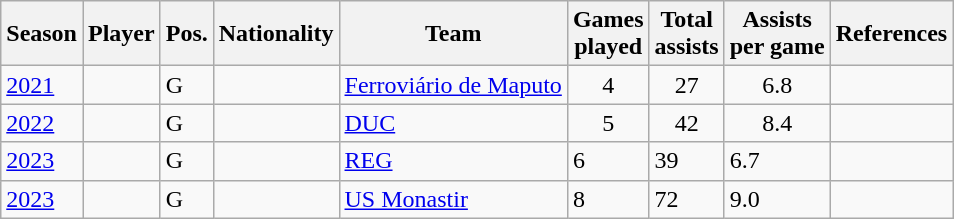<table class="wikitable sortable">
<tr>
<th>Season</th>
<th>Player</th>
<th>Pos.</th>
<th>Nationality</th>
<th>Team</th>
<th>Games<br>played</th>
<th>Total<br>assists</th>
<th>Assists<br>per game</th>
<th class="unsortable">References</th>
</tr>
<tr>
<td><a href='#'>2021</a></td>
<td></td>
<td>G</td>
<td></td>
<td> <a href='#'>Ferroviário de Maputo</a></td>
<td align=center>4</td>
<td align=center>27</td>
<td align=center>6.8</td>
<td></td>
</tr>
<tr>
<td><a href='#'>2022</a></td>
<td></td>
<td>G</td>
<td></td>
<td> <a href='#'>DUC</a></td>
<td align=center>5</td>
<td align=center>42</td>
<td align=center>8.4</td>
<td></td>
</tr>
<tr>
<td><a href='#'>2023</a></td>
<td></td>
<td>G</td>
<td></td>
<td> <a href='#'>REG</a></td>
<td>6</td>
<td>39</td>
<td>6.7</td>
<td></td>
</tr>
<tr>
<td><a href='#'>2023</a></td>
<td></td>
<td>G</td>
<td></td>
<td> <a href='#'>US Monastir</a></td>
<td>8</td>
<td>72</td>
<td>9.0</td>
<td align="center"></td>
</tr>
</table>
